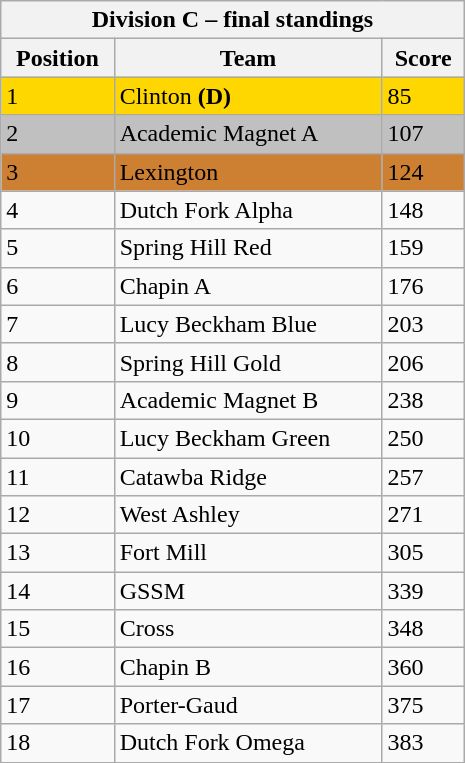<table class="wikitable collapsible collapsed" style="float:right; width:310px">
<tr>
<th colspan=3>Division C – final standings</th>
</tr>
<tr>
<th>Position</th>
<th>Team</th>
<th>Score</th>
</tr>
<tr style="background:#ffd700; color:black">
<td>1</td>
<td>Clinton <strong>(D)</strong></td>
<td>85</td>
</tr>
<tr style="background:#c0c0c0; color:black">
<td>2</td>
<td>Academic Magnet A</td>
<td>107</td>
</tr>
<tr style="background:#cd7f32; color:black">
<td>3</td>
<td>Lexington</td>
<td>124</td>
</tr>
<tr>
<td>4</td>
<td>Dutch Fork Alpha</td>
<td>148</td>
</tr>
<tr>
<td>5</td>
<td>Spring Hill Red</td>
<td>159</td>
</tr>
<tr>
<td>6</td>
<td>Chapin A</td>
<td>176</td>
</tr>
<tr>
<td>7</td>
<td>Lucy Beckham Blue</td>
<td>203</td>
</tr>
<tr>
<td>8</td>
<td>Spring Hill Gold</td>
<td>206</td>
</tr>
<tr>
<td>9</td>
<td>Academic Magnet B</td>
<td>238</td>
</tr>
<tr>
<td>10</td>
<td>Lucy Beckham Green</td>
<td>250</td>
</tr>
<tr>
<td>11</td>
<td>Catawba Ridge</td>
<td>257</td>
</tr>
<tr>
<td>12</td>
<td>West Ashley</td>
<td>271</td>
</tr>
<tr>
<td>13</td>
<td>Fort Mill</td>
<td>305</td>
</tr>
<tr>
<td>14</td>
<td>GSSM</td>
<td>339</td>
</tr>
<tr>
<td>15</td>
<td>Cross</td>
<td>348</td>
</tr>
<tr>
<td>16</td>
<td>Chapin B</td>
<td>360</td>
</tr>
<tr>
<td>17</td>
<td>Porter-Gaud</td>
<td>375</td>
</tr>
<tr>
<td>18</td>
<td>Dutch Fork Omega</td>
<td>383</td>
</tr>
<tr>
</tr>
</table>
